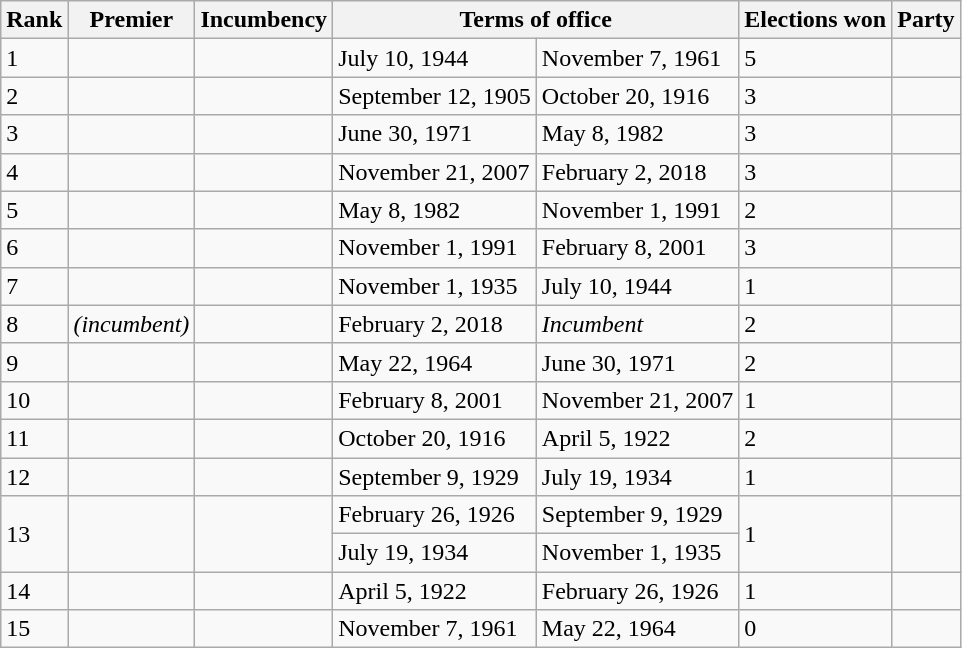<table class="wikitable sortable">
<tr>
<th>Rank</th>
<th>Premier</th>
<th>Incumbency</th>
<th colspan="2">Terms of office</th>
<th>Elections won</th>
<th>Party</th>
</tr>
<tr>
<td>1</td>
<td></td>
<td></td>
<td>July 10, 1944</td>
<td>November 7, 1961</td>
<td>5</td>
<td></td>
</tr>
<tr>
<td>2</td>
<td></td>
<td></td>
<td>September 12, 1905</td>
<td>October 20, 1916</td>
<td>3</td>
<td></td>
</tr>
<tr>
<td>3</td>
<td></td>
<td></td>
<td>June 30, 1971</td>
<td>May 8, 1982</td>
<td>3</td>
<td></td>
</tr>
<tr>
<td>4</td>
<td></td>
<td></td>
<td>November 21, 2007</td>
<td>February 2, 2018</td>
<td>3</td>
<td></td>
</tr>
<tr>
<td>5</td>
<td></td>
<td></td>
<td>May 8, 1982</td>
<td>November 1, 1991</td>
<td>2</td>
<td></td>
</tr>
<tr>
<td>6</td>
<td></td>
<td></td>
<td>November 1, 1991</td>
<td>February 8, 2001</td>
<td>3</td>
<td></td>
</tr>
<tr>
<td>7</td>
<td></td>
<td></td>
<td>November 1, 1935</td>
<td>July 10, 1944</td>
<td>1</td>
<td></td>
</tr>
<tr>
<td>8</td>
<td><strong></strong> <em>(incumbent)</em></td>
<td></td>
<td>February 2, 2018</td>
<td><em>Incumbent</em></td>
<td>2</td>
<td></td>
</tr>
<tr>
<td>9</td>
<td></td>
<td></td>
<td>May 22, 1964</td>
<td>June 30, 1971</td>
<td>2</td>
<td></td>
</tr>
<tr>
<td>10</td>
<td></td>
<td></td>
<td>February 8, 2001</td>
<td>November 21, 2007</td>
<td>1</td>
<td></td>
</tr>
<tr>
<td>11</td>
<td></td>
<td></td>
<td>October 20, 1916</td>
<td>April 5, 1922</td>
<td>2</td>
<td></td>
</tr>
<tr>
<td>12</td>
<td></td>
<td></td>
<td>September 9, 1929</td>
<td>July 19, 1934</td>
<td>1</td>
<td></td>
</tr>
<tr>
<td rowspan="2">13</td>
<td rowspan="2"></td>
<td rowspan="2"></td>
<td>February 26, 1926</td>
<td>September 9, 1929</td>
<td rowspan="2">1</td>
<td rowspan="2"></td>
</tr>
<tr>
<td>July 19, 1934</td>
<td>November 1, 1935</td>
</tr>
<tr>
<td>14</td>
<td></td>
<td></td>
<td>April 5, 1922</td>
<td>February 26, 1926</td>
<td>1</td>
<td></td>
</tr>
<tr>
<td>15</td>
<td></td>
<td></td>
<td>November 7, 1961</td>
<td>May 22, 1964</td>
<td>0</td>
<td></td>
</tr>
</table>
